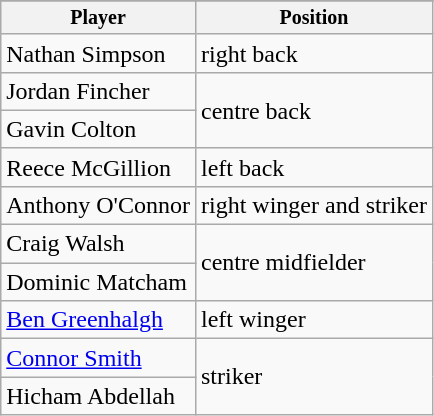<table class="wikitable">
<tr>
</tr>
<tr style="font-size:10pt;font-weight:bold">
<th>Player</th>
<th>Position</th>
</tr>
<tr>
<td>Nathan Simpson</td>
<td>right back</td>
</tr>
<tr>
<td>Jordan Fincher</td>
<td rowspan=2>centre back</td>
</tr>
<tr>
<td>Gavin Colton</td>
</tr>
<tr>
<td>Reece McGillion</td>
<td>left back</td>
</tr>
<tr>
<td>Anthony O'Connor</td>
<td>right winger and striker</td>
</tr>
<tr>
<td>Craig Walsh</td>
<td rowspan=2>centre midfielder</td>
</tr>
<tr>
<td>Dominic Matcham</td>
</tr>
<tr>
<td><a href='#'>Ben Greenhalgh</a></td>
<td>left winger</td>
</tr>
<tr>
<td><a href='#'>Connor Smith</a></td>
<td rowspan=2>striker</td>
</tr>
<tr>
<td>Hicham Abdellah</td>
</tr>
</table>
